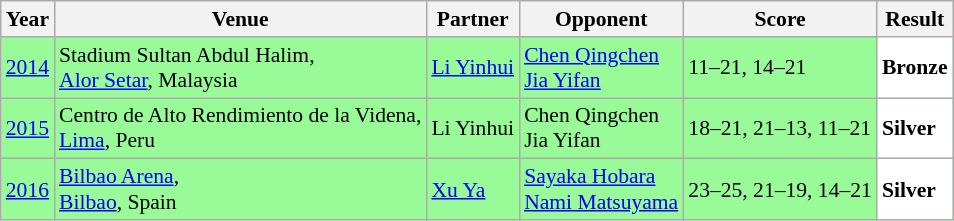<table class="sortable wikitable" style="font-size: 90%;">
<tr>
<th>Year</th>
<th>Venue</th>
<th>Partner</th>
<th>Opponent</th>
<th>Score</th>
<th>Result</th>
</tr>
<tr style="background:#98FB98">
<td align="center"><a href='#'>2014</a></td>
<td align="left">Stadium Sultan Abdul Halim,<br><a href='#'>Alor Setar</a>, Malaysia</td>
<td align="left"> <a href='#'>Li Yinhui</a></td>
<td align="left"> <a href='#'>Chen Qingchen</a><br> <a href='#'>Jia Yifan</a></td>
<td align="left">11–21, 14–21</td>
<td style="text-align:left; background:white"> <strong>Bronze</strong></td>
</tr>
<tr style="background:#98FB98">
<td align="center"><a href='#'>2015</a></td>
<td align="left">Centro de Alto Rendimiento de la Videna,<br><a href='#'>Lima</a>, Peru</td>
<td align="left"> Li Yinhui</td>
<td align="left"> Chen Qingchen<br> Jia Yifan</td>
<td align="left">18–21, 21–13, 11–21</td>
<td style="text-align:left; background:white"> <strong>Silver</strong></td>
</tr>
<tr style="background:#98FB98">
<td align="center"><a href='#'>2016</a></td>
<td align="left"><a href='#'>Bilbao Arena</a>,<br><a href='#'>Bilbao</a>, Spain</td>
<td align="left"> <a href='#'>Xu Ya</a></td>
<td align="left"> <a href='#'>Sayaka Hobara</a><br> <a href='#'>Nami Matsuyama</a></td>
<td align="left">23–25, 21–19, 14–21</td>
<td style="text-align:left; background:white"> <strong>Silver</strong></td>
</tr>
</table>
